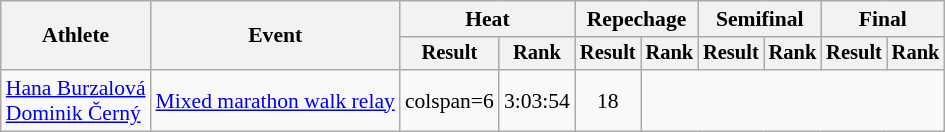<table class="wikitable" style="font-size:90%">
<tr>
<th rowspan="2">Athlete</th>
<th rowspan="2">Event</th>
<th colspan="2">Heat</th>
<th colspan="2">Repechage</th>
<th colspan="2">Semifinal</th>
<th colspan="2">Final</th>
</tr>
<tr style="font-size:95%">
<th>Result</th>
<th>Rank</th>
<th>Result</th>
<th>Rank</th>
<th>Result</th>
<th>Rank</th>
<th>Result</th>
<th>Rank</th>
</tr>
<tr align=center>
<td align=left><a href='#'>Hana Burzalová</a><br><a href='#'>Dominik Černý</a><br></td>
<td align=left><a href='#'>Mixed marathon walk relay</a></td>
<td>colspan=6 </td>
<td>3:03:54</td>
<td>18</td>
</tr>
</table>
